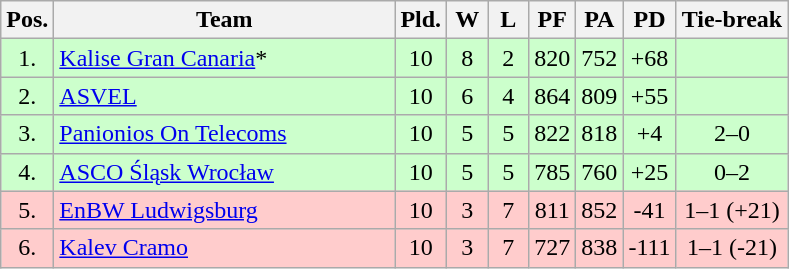<table class="wikitable" style="text-align:center">
<tr>
<th width=15>Pos.</th>
<th width=220>Team</th>
<th width=20>Pld.</th>
<th width=20>W</th>
<th width=20>L</th>
<th width=20>PF</th>
<th width=20>PA</th>
<th width=20>PD</th>
<th>Tie-break</th>
</tr>
<tr style="background: #ccffcc;">
<td>1.</td>
<td align=left> <a href='#'>Kalise Gran Canaria</a>*</td>
<td>10</td>
<td>8</td>
<td>2</td>
<td>820</td>
<td>752</td>
<td>+68</td>
<td></td>
</tr>
<tr style="background: #ccffcc;">
<td>2.</td>
<td align=left> <a href='#'>ASVEL</a></td>
<td>10</td>
<td>6</td>
<td>4</td>
<td>864</td>
<td>809</td>
<td>+55</td>
<td></td>
</tr>
<tr style="background: #ccffcc;">
<td>3.</td>
<td align=left> <a href='#'>Panionios On Telecoms</a></td>
<td>10</td>
<td>5</td>
<td>5</td>
<td>822</td>
<td>818</td>
<td>+4</td>
<td>2–0</td>
</tr>
<tr style="background: #ccffcc;">
<td>4.</td>
<td align=left> <a href='#'>ASCO Śląsk Wrocław</a></td>
<td>10</td>
<td>5</td>
<td>5</td>
<td>785</td>
<td>760</td>
<td>+25</td>
<td>0–2</td>
</tr>
<tr style="background: #ffcccc;">
<td>5.</td>
<td align=left> <a href='#'>EnBW Ludwigsburg</a></td>
<td>10</td>
<td>3</td>
<td>7</td>
<td>811</td>
<td>852</td>
<td>-41</td>
<td>1–1 (+21)</td>
</tr>
<tr style="background: #ffcccc;">
<td>6.</td>
<td align=left> <a href='#'>Kalev Cramo</a></td>
<td>10</td>
<td>3</td>
<td>7</td>
<td>727</td>
<td>838</td>
<td>-111</td>
<td>1–1 (-21)</td>
</tr>
</table>
